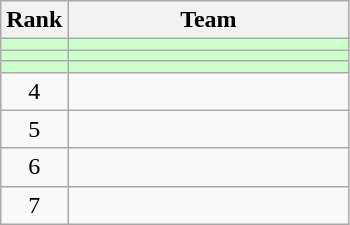<table class=wikitable style="text-align:center;">
<tr>
<th>Rank</th>
<th width=180>Team</th>
</tr>
<tr bgcolor=#CCFFCC>
<td></td>
<td align=left></td>
</tr>
<tr bgcolor=#CCFFCC>
<td></td>
<td align=left></td>
</tr>
<tr bgcolor=#CCFFCC>
<td></td>
<td align=left></td>
</tr>
<tr>
<td>4</td>
<td align=left></td>
</tr>
<tr>
<td>5</td>
<td align=left></td>
</tr>
<tr>
<td>6</td>
<td align=left></td>
</tr>
<tr>
<td>7</td>
<td align=left></td>
</tr>
</table>
